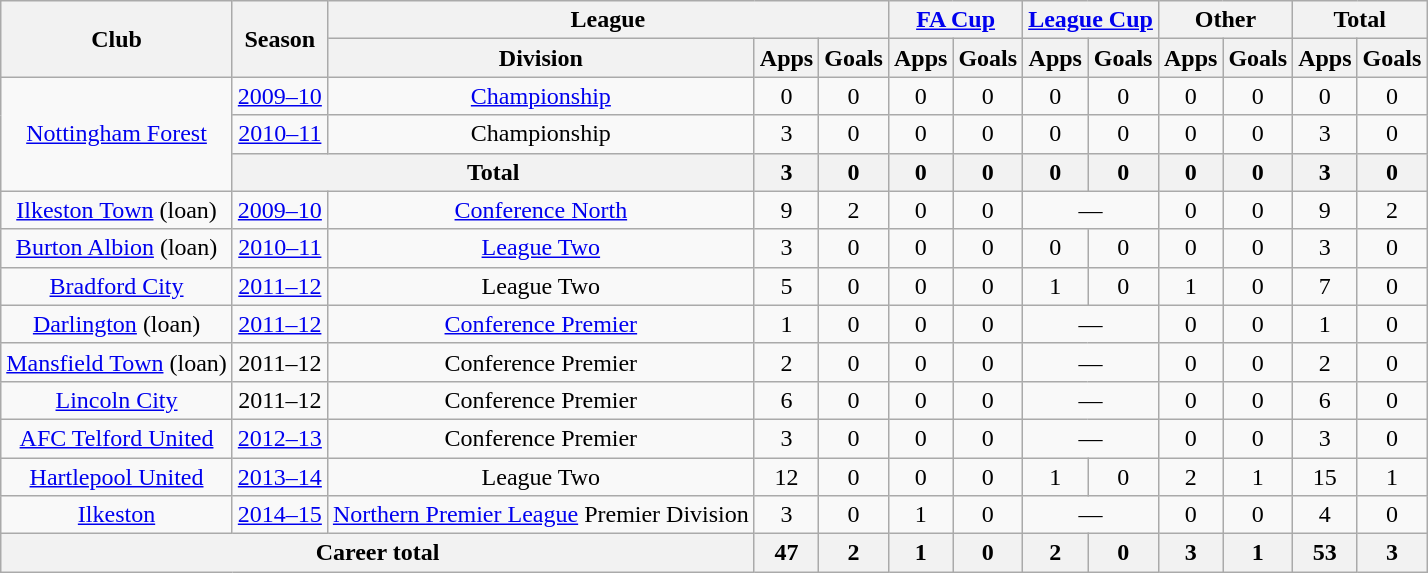<table class=wikitable style=text-align:center>
<tr>
<th rowspan="2">Club</th>
<th rowspan="2">Season</th>
<th colspan="3">League</th>
<th colspan="2"><a href='#'>FA Cup</a></th>
<th colspan="2"><a href='#'>League Cup</a></th>
<th colspan="2">Other</th>
<th colspan="2">Total</th>
</tr>
<tr>
<th>Division</th>
<th>Apps</th>
<th>Goals</th>
<th>Apps</th>
<th>Goals</th>
<th>Apps</th>
<th>Goals</th>
<th>Apps</th>
<th>Goals</th>
<th>Apps</th>
<th>Goals</th>
</tr>
<tr>
<td rowspan="3"><a href='#'>Nottingham Forest</a></td>
<td><a href='#'>2009–10</a></td>
<td><a href='#'>Championship</a></td>
<td>0</td>
<td>0</td>
<td>0</td>
<td>0</td>
<td>0</td>
<td>0</td>
<td>0</td>
<td>0</td>
<td>0</td>
<td>0</td>
</tr>
<tr>
<td><a href='#'>2010–11</a></td>
<td>Championship</td>
<td>3</td>
<td>0</td>
<td>0</td>
<td>0</td>
<td>0</td>
<td>0</td>
<td>0</td>
<td>0</td>
<td>3</td>
<td>0</td>
</tr>
<tr>
<th colspan="2">Total</th>
<th>3</th>
<th>0</th>
<th>0</th>
<th>0</th>
<th>0</th>
<th>0</th>
<th>0</th>
<th>0</th>
<th>3</th>
<th>0</th>
</tr>
<tr>
<td rowspan="1"><a href='#'>Ilkeston Town</a> (loan)</td>
<td><a href='#'>2009–10</a></td>
<td><a href='#'>Conference North</a></td>
<td>9</td>
<td>2</td>
<td>0</td>
<td>0</td>
<td colspan="2">—</td>
<td>0</td>
<td>0</td>
<td>9</td>
<td>2</td>
</tr>
<tr>
<td rowspan="1"><a href='#'>Burton Albion</a> (loan)</td>
<td><a href='#'>2010–11</a></td>
<td><a href='#'>League Two</a></td>
<td>3</td>
<td>0</td>
<td>0</td>
<td>0</td>
<td>0</td>
<td>0</td>
<td>0</td>
<td>0</td>
<td>3</td>
<td>0</td>
</tr>
<tr>
<td rowspan="1"><a href='#'>Bradford City</a></td>
<td><a href='#'>2011–12</a></td>
<td>League Two</td>
<td>5</td>
<td>0</td>
<td>0</td>
<td>0</td>
<td>1</td>
<td>0</td>
<td>1</td>
<td>0</td>
<td>7</td>
<td>0</td>
</tr>
<tr>
<td rowspan="1"><a href='#'>Darlington</a> (loan)</td>
<td><a href='#'>2011–12</a></td>
<td><a href='#'>Conference Premier</a></td>
<td>1</td>
<td>0</td>
<td>0</td>
<td>0</td>
<td colspan="2">—</td>
<td>0</td>
<td>0</td>
<td>1</td>
<td>0</td>
</tr>
<tr>
<td rowspan="1"><a href='#'>Mansfield Town</a> (loan)</td>
<td>2011–12</td>
<td>Conference Premier</td>
<td>2</td>
<td>0</td>
<td>0</td>
<td>0</td>
<td colspan="2">—</td>
<td>0</td>
<td>0</td>
<td>2</td>
<td>0</td>
</tr>
<tr>
<td rowspan="1"><a href='#'>Lincoln City</a></td>
<td>2011–12</td>
<td>Conference Premier</td>
<td>6</td>
<td>0</td>
<td>0</td>
<td>0</td>
<td colspan="2">—</td>
<td>0</td>
<td>0</td>
<td>6</td>
<td>0</td>
</tr>
<tr>
<td rowspan="1"><a href='#'>AFC Telford United</a></td>
<td><a href='#'>2012–13</a></td>
<td>Conference Premier</td>
<td>3</td>
<td>0</td>
<td>0</td>
<td>0</td>
<td colspan="2">—</td>
<td>0</td>
<td>0</td>
<td 0>3</td>
<td>0</td>
</tr>
<tr>
<td rowspan="1"><a href='#'>Hartlepool United</a></td>
<td><a href='#'>2013–14</a></td>
<td>League Two</td>
<td>12</td>
<td>0</td>
<td>0</td>
<td>0</td>
<td>1</td>
<td>0</td>
<td>2</td>
<td>1</td>
<td>15</td>
<td>1</td>
</tr>
<tr>
<td><a href='#'>Ilkeston</a></td>
<td><a href='#'>2014–15</a></td>
<td><a href='#'>Northern Premier League</a> Premier Division</td>
<td>3</td>
<td>0</td>
<td>1</td>
<td>0</td>
<td colspan="2">—</td>
<td>0</td>
<td>0</td>
<td>4</td>
<td>0</td>
</tr>
<tr>
<th colspan="3">Career total</th>
<th>47</th>
<th>2</th>
<th>1</th>
<th>0</th>
<th>2</th>
<th>0</th>
<th>3</th>
<th>1</th>
<th>53</th>
<th>3</th>
</tr>
</table>
